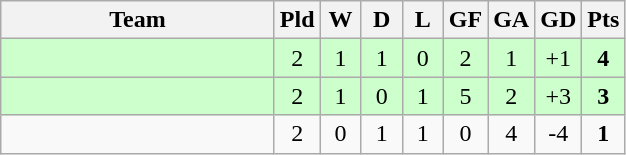<table class="wikitable" style="text-align: center;">
<tr>
<th width="175">Team</th>
<th width="20">Pld</th>
<th width="20">W</th>
<th width="20">D</th>
<th width="20">L</th>
<th width="20">GF</th>
<th width="20">GA</th>
<th width="20">GD</th>
<th width="20">Pts</th>
</tr>
<tr bgcolor=#ccffcc>
<td align=left></td>
<td>2</td>
<td>1</td>
<td>1</td>
<td>0</td>
<td>2</td>
<td>1</td>
<td>+1</td>
<td><strong>4</strong></td>
</tr>
<tr bgcolor=#ccffcc>
<td align=left></td>
<td>2</td>
<td>1</td>
<td>0</td>
<td>1</td>
<td>5</td>
<td>2</td>
<td>+3</td>
<td><strong>3</strong></td>
</tr>
<tr>
<td align=left></td>
<td>2</td>
<td>0</td>
<td>1</td>
<td>1</td>
<td>0</td>
<td>4</td>
<td>-4</td>
<td><strong>1</strong></td>
</tr>
</table>
